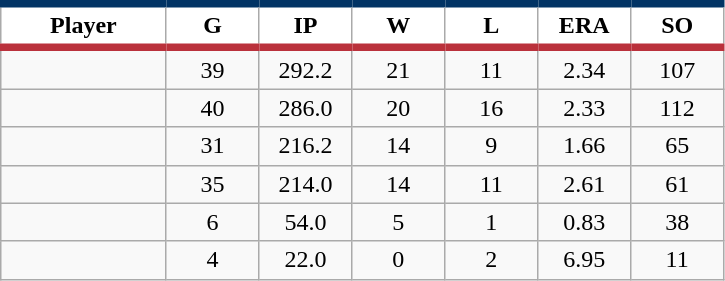<table class="wikitable sortable">
<tr>
<th style="background:#FFFFFF; border-top:#023465 5px solid; border-bottom:#ba313c 5px solid;" width="16%">Player</th>
<th style="background:#FFFFFF; border-top:#023465 5px solid; border-bottom:#ba313c 5px solid;" width="9%">G</th>
<th style="background:#FFFFFF; border-top:#023465 5px solid; border-bottom:#ba313c 5px solid;" width="9%">IP</th>
<th style="background:#FFFFFF; border-top:#023465 5px solid; border-bottom:#ba313c 5px solid;" width="9%">W</th>
<th style="background:#FFFFFF; border-top:#023465 5px solid; border-bottom:#ba313c 5px solid;" width="9%">L</th>
<th style="background:#FFFFFF; border-top:#023465 5px solid; border-bottom:#ba313c 5px solid;" width="9%">ERA</th>
<th style="background:#FFFFFF; border-top:#023465 5px solid; border-bottom:#ba313c 5px solid;" width="9%">SO</th>
</tr>
<tr align="center">
<td></td>
<td>39</td>
<td>292.2</td>
<td>21</td>
<td>11</td>
<td>2.34</td>
<td>107</td>
</tr>
<tr align="center">
<td></td>
<td>40</td>
<td>286.0</td>
<td>20</td>
<td>16</td>
<td>2.33</td>
<td>112</td>
</tr>
<tr align="center">
<td></td>
<td>31</td>
<td>216.2</td>
<td>14</td>
<td>9</td>
<td>1.66</td>
<td>65</td>
</tr>
<tr align="center">
<td></td>
<td>35</td>
<td>214.0</td>
<td>14</td>
<td>11</td>
<td>2.61</td>
<td>61</td>
</tr>
<tr align="center">
<td></td>
<td>6</td>
<td>54.0</td>
<td>5</td>
<td>1</td>
<td>0.83</td>
<td>38</td>
</tr>
<tr align="center">
<td></td>
<td>4</td>
<td>22.0</td>
<td>0</td>
<td>2</td>
<td>6.95</td>
<td>11</td>
</tr>
</table>
